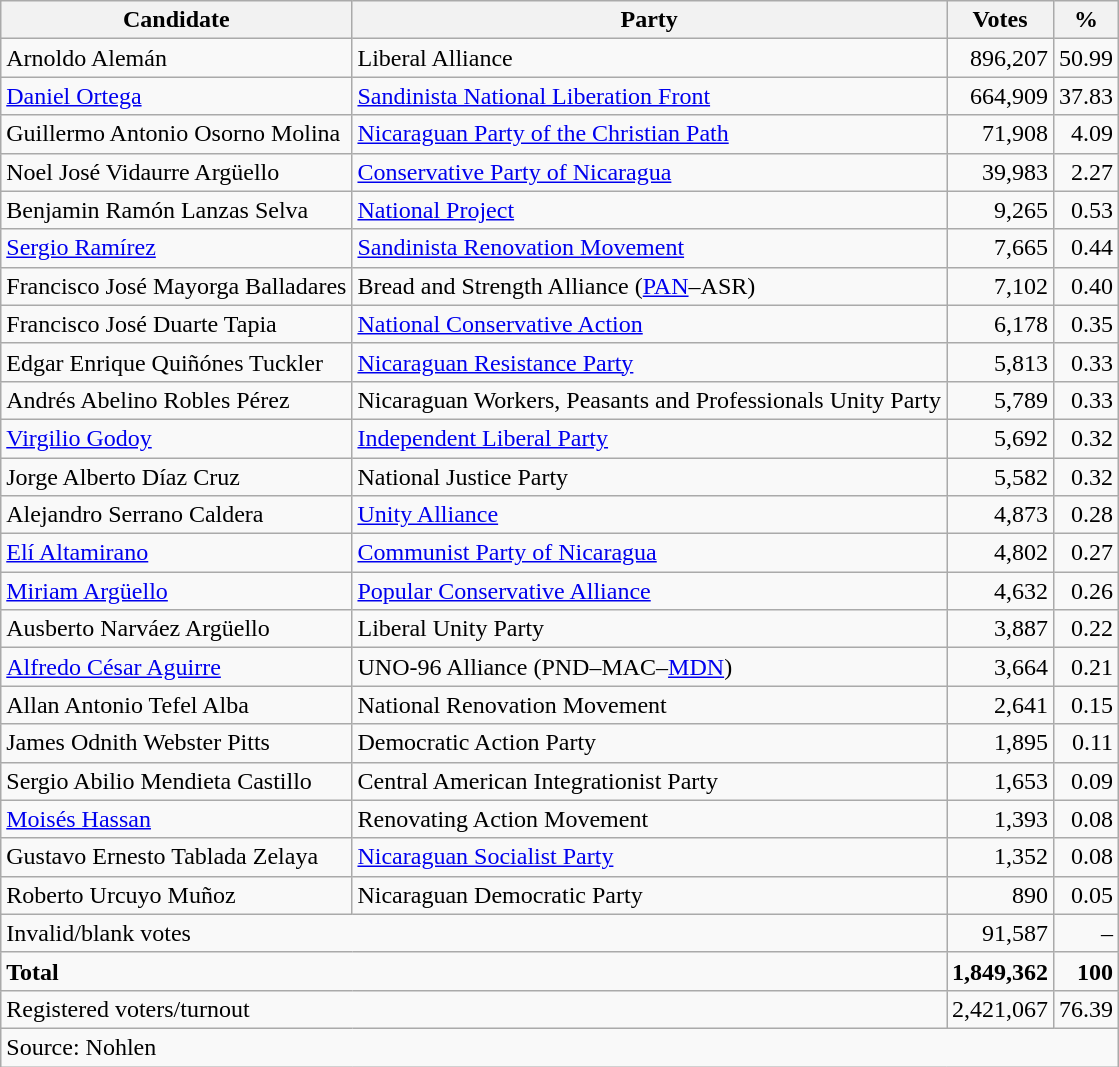<table class=wikitable style=text-align:right>
<tr>
<th>Candidate</th>
<th>Party</th>
<th>Votes</th>
<th>%</th>
</tr>
<tr>
<td align=left>Arnoldo Alemán</td>
<td align=left>Liberal Alliance</td>
<td>896,207</td>
<td>50.99</td>
</tr>
<tr>
<td align=left><a href='#'>Daniel Ortega</a></td>
<td align=left><a href='#'>Sandinista National Liberation Front</a></td>
<td>664,909</td>
<td>37.83</td>
</tr>
<tr>
<td align=left>Guillermo Antonio Osorno Molina</td>
<td align=left><a href='#'>Nicaraguan Party of the Christian Path</a></td>
<td>71,908</td>
<td>4.09</td>
</tr>
<tr>
<td align=left>Noel José Vidaurre Argüello</td>
<td align=left><a href='#'>Conservative Party of Nicaragua</a></td>
<td>39,983</td>
<td>2.27</td>
</tr>
<tr>
<td align=left>Benjamin Ramón Lanzas Selva</td>
<td align=left><a href='#'>National Project</a></td>
<td>9,265</td>
<td>0.53</td>
</tr>
<tr>
<td align=left><a href='#'>Sergio Ramírez</a></td>
<td align=left><a href='#'>Sandinista Renovation Movement</a></td>
<td>7,665</td>
<td>0.44</td>
</tr>
<tr>
<td align=left>Francisco José Mayorga Balladares</td>
<td align=left>Bread and Strength Alliance (<a href='#'>PAN</a>–ASR)</td>
<td>7,102</td>
<td>0.40</td>
</tr>
<tr>
<td align=left>Francisco José Duarte Tapia</td>
<td align=left><a href='#'>National Conservative Action</a></td>
<td>6,178</td>
<td>0.35</td>
</tr>
<tr>
<td align=left>Edgar Enrique Quiñónes Tuckler</td>
<td align=left><a href='#'>Nicaraguan Resistance Party</a></td>
<td>5,813</td>
<td>0.33</td>
</tr>
<tr>
<td align=left>Andrés Abelino Robles Pérez</td>
<td align=left>Nicaraguan Workers, Peasants and Professionals Unity Party</td>
<td>5,789</td>
<td>0.33</td>
</tr>
<tr>
<td align=left><a href='#'>Virgilio Godoy</a></td>
<td align=left><a href='#'>Independent Liberal Party</a></td>
<td>5,692</td>
<td>0.32</td>
</tr>
<tr>
<td align=left>Jorge Alberto Díaz Cruz</td>
<td align=left>National Justice Party</td>
<td>5,582</td>
<td>0.32</td>
</tr>
<tr>
<td align=left>Alejandro Serrano Caldera</td>
<td align=left><a href='#'>Unity Alliance</a></td>
<td>4,873</td>
<td>0.28</td>
</tr>
<tr>
<td align=left><a href='#'>Elí Altamirano</a></td>
<td align=left><a href='#'>Communist Party of Nicaragua</a></td>
<td>4,802</td>
<td>0.27</td>
</tr>
<tr>
<td align=left><a href='#'>Miriam Argüello</a></td>
<td align=left><a href='#'>Popular Conservative Alliance</a></td>
<td>4,632</td>
<td>0.26</td>
</tr>
<tr>
<td align=left>Ausberto Narváez Argüello</td>
<td align=left>Liberal Unity Party</td>
<td>3,887</td>
<td>0.22</td>
</tr>
<tr>
<td align=left><a href='#'>Alfredo César Aguirre</a></td>
<td align=left>UNO-96 Alliance (PND–MAC–<a href='#'>MDN</a>)</td>
<td>3,664</td>
<td>0.21</td>
</tr>
<tr>
<td align=left>Allan Antonio Tefel Alba</td>
<td align=left>National Renovation Movement</td>
<td>2,641</td>
<td>0.15</td>
</tr>
<tr>
<td align=left>James Odnith Webster Pitts</td>
<td align=left>Democratic Action Party</td>
<td>1,895</td>
<td>0.11</td>
</tr>
<tr>
<td align=left>Sergio Abilio Mendieta Castillo</td>
<td align=left>Central American Integrationist Party</td>
<td>1,653</td>
<td>0.09</td>
</tr>
<tr>
<td align=left><a href='#'>Moisés Hassan</a></td>
<td align=left>Renovating Action Movement</td>
<td>1,393</td>
<td>0.08</td>
</tr>
<tr>
<td align=left>Gustavo Ernesto Tablada Zelaya</td>
<td align=left><a href='#'>Nicaraguan Socialist Party</a></td>
<td>1,352</td>
<td>0.08</td>
</tr>
<tr>
<td align=left>Roberto Urcuyo Muñoz</td>
<td align=left>Nicaraguan Democratic Party</td>
<td>890</td>
<td>0.05</td>
</tr>
<tr>
<td colspan=2 align=left>Invalid/blank votes</td>
<td>91,587</td>
<td>–</td>
</tr>
<tr>
<td colspan=2 align=left><strong>Total</strong></td>
<td><strong>1,849,362</strong></td>
<td><strong>100</strong></td>
</tr>
<tr>
<td colspan=2 align=left>Registered voters/turnout</td>
<td>2,421,067</td>
<td>76.39</td>
</tr>
<tr>
<td colspan=4 align=left>Source: Nohlen</td>
</tr>
</table>
